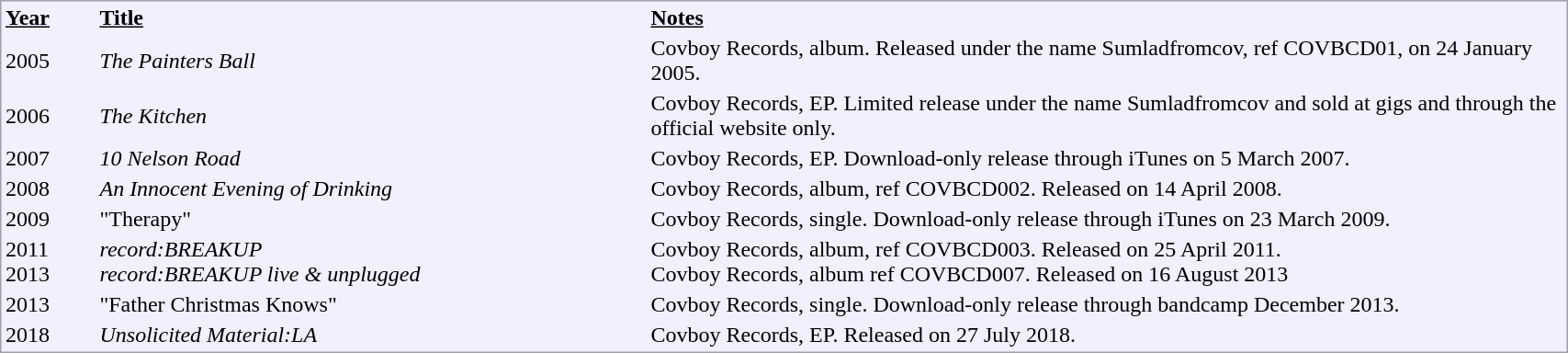<table style="border:1px solid #a0a0aa; background:#f0f0ff; width:90%; margin-left:8px;">
<tr>
<td style="width:5%;"><u><strong>Year</strong></u></td>
<td style="width:30%;"><u><strong>Title</strong></u></td>
<td style="width:50%;"><u><strong>Notes</strong></u></td>
</tr>
<tr>
<td>2005</td>
<td><em>The Painters Ball</em></td>
<td>Covboy Records, album. Released under the name Sumladfromcov, ref COVBCD01, on 24 January 2005.</td>
</tr>
<tr>
<td>2006</td>
<td><em>The Kitchen</em></td>
<td>Covboy Records, EP. Limited release under the name Sumladfromcov and sold at gigs and through the official website only.</td>
</tr>
<tr>
<td>2007</td>
<td><em>10 Nelson Road</em></td>
<td>Covboy Records, EP. Download-only release through iTunes on 5 March 2007.</td>
</tr>
<tr>
<td>2008</td>
<td><em>An Innocent Evening of Drinking</em></td>
<td>Covboy Records, album, ref COVBCD002. Released on 14 April 2008.</td>
</tr>
<tr>
<td>2009</td>
<td>"Therapy"</td>
<td>Covboy Records, single. Download-only release through iTunes on 23 March 2009.</td>
</tr>
<tr>
<td>2011<br>2013</td>
<td><em>record:BREAKUP</em><br><em>record:BREAKUP live & unplugged</em></td>
<td>Covboy Records, album, ref COVBCD003. Released on 25 April 2011.<br>Covboy Records, album ref COVBCD007. Released on 16 August 2013</td>
</tr>
<tr>
<td>2013</td>
<td>"Father Christmas Knows"</td>
<td>Covboy Records, single. Download-only release through bandcamp December 2013.</td>
</tr>
<tr>
<td>2018</td>
<td><em>Unsolicited Material:LA</em></td>
<td>Covboy Records, EP. Released on 27 July 2018.</td>
</tr>
</table>
